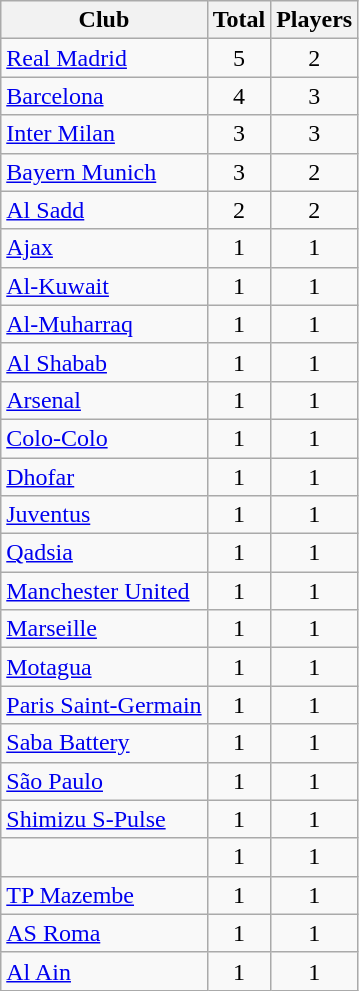<table class="wikitable sortable">
<tr>
<th>Club</th>
<th>Total</th>
<th>Players</th>
</tr>
<tr>
<td> <a href='#'>Real Madrid</a></td>
<td align="center">5</td>
<td align="center">2</td>
</tr>
<tr>
<td> <a href='#'>Barcelona</a></td>
<td align="center">4</td>
<td align="center">3</td>
</tr>
<tr>
<td> <a href='#'>Inter Milan</a></td>
<td align="center">3</td>
<td align="center">3</td>
</tr>
<tr>
<td> <a href='#'>Bayern Munich</a></td>
<td align="center">3</td>
<td align="center">2</td>
</tr>
<tr>
<td> <a href='#'>Al Sadd</a></td>
<td align="center">2</td>
<td align="center">2</td>
</tr>
<tr>
<td> <a href='#'>Ajax</a></td>
<td align="center">1</td>
<td align="center">1</td>
</tr>
<tr>
<td> <a href='#'>Al-Kuwait</a></td>
<td align="center">1</td>
<td align="center">1</td>
</tr>
<tr>
<td> <a href='#'>Al-Muharraq</a></td>
<td align="center">1</td>
<td align="center">1</td>
</tr>
<tr>
<td> <a href='#'>Al Shabab</a></td>
<td align="center">1</td>
<td align="center">1</td>
</tr>
<tr>
<td> <a href='#'>Arsenal</a></td>
<td align="center">1</td>
<td align="center">1</td>
</tr>
<tr>
<td> <a href='#'>Colo-Colo</a></td>
<td align="center">1</td>
<td align="center">1</td>
</tr>
<tr>
<td> <a href='#'>Dhofar</a></td>
<td align="center">1</td>
<td align="center">1</td>
</tr>
<tr>
<td> <a href='#'>Juventus</a></td>
<td align="center">1</td>
<td align="center">1</td>
</tr>
<tr>
<td> <a href='#'>Qadsia</a></td>
<td align="center">1</td>
<td align="center">1</td>
</tr>
<tr>
<td> <a href='#'>Manchester United</a></td>
<td align="center">1</td>
<td align="center">1</td>
</tr>
<tr>
<td> <a href='#'>Marseille</a></td>
<td align="center">1</td>
<td align="center">1</td>
</tr>
<tr>
<td> <a href='#'>Motagua</a></td>
<td align="center">1</td>
<td align="center">1</td>
</tr>
<tr>
<td> <a href='#'>Paris Saint-Germain</a></td>
<td align="center">1</td>
<td align="center">1</td>
</tr>
<tr>
<td> <a href='#'>Saba Battery</a></td>
<td align="center">1</td>
<td align="center">1</td>
</tr>
<tr>
<td> <a href='#'>São Paulo</a></td>
<td align="center">1</td>
<td align="center">1</td>
</tr>
<tr>
<td> <a href='#'>Shimizu S-Pulse</a></td>
<td align="center">1</td>
<td align="center">1</td>
</tr>
<tr>
<td></td>
<td align="center">1</td>
<td align="center">1</td>
</tr>
<tr>
<td> <a href='#'>TP Mazembe</a></td>
<td align="center">1</td>
<td align="center">1</td>
</tr>
<tr>
<td> <a href='#'>AS Roma</a></td>
<td align="center">1</td>
<td align="center">1</td>
</tr>
<tr>
<td> <a href='#'>Al Ain</a></td>
<td align="center">1</td>
<td align="center">1</td>
</tr>
</table>
